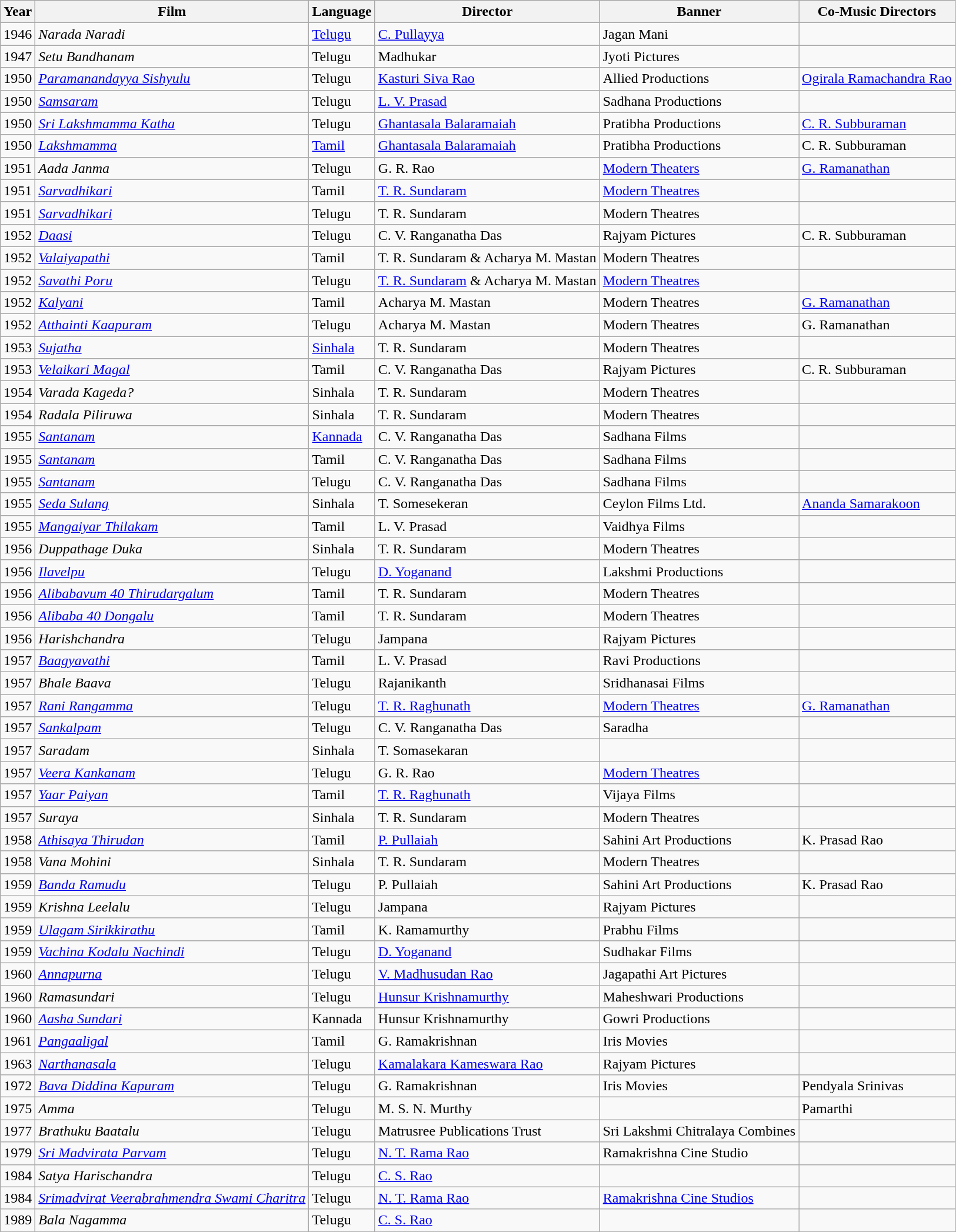<table class="wikitable sortable">
<tr>
<th>Year</th>
<th>Film</th>
<th>Language</th>
<th>Director</th>
<th>Banner</th>
<th>Co-Music Directors</th>
</tr>
<tr>
<td>1946</td>
<td><em>Narada Naradi</em></td>
<td><a href='#'>Telugu</a></td>
<td><a href='#'>C. Pullayya</a></td>
<td>Jagan Mani</td>
<td></td>
</tr>
<tr>
<td>1947</td>
<td><em>Setu Bandhanam</em></td>
<td>Telugu</td>
<td>Madhukar</td>
<td>Jyoti Pictures</td>
<td></td>
</tr>
<tr>
<td>1950</td>
<td><em><a href='#'>Paramanandayya Sishyulu</a></em></td>
<td>Telugu</td>
<td><a href='#'>Kasturi Siva Rao</a></td>
<td>Allied Productions</td>
<td><a href='#'>Ogirala Ramachandra Rao</a></td>
</tr>
<tr>
<td>1950</td>
<td><em><a href='#'>Samsaram</a></em></td>
<td>Telugu</td>
<td><a href='#'>L. V. Prasad</a></td>
<td>Sadhana Productions</td>
<td></td>
</tr>
<tr>
<td>1950</td>
<td><em><a href='#'>Sri Lakshmamma Katha</a></em></td>
<td>Telugu</td>
<td><a href='#'>Ghantasala Balaramaiah</a></td>
<td>Pratibha Productions</td>
<td><a href='#'>C. R. Subburaman</a></td>
</tr>
<tr>
<td>1950</td>
<td><em><a href='#'>Lakshmamma</a></em></td>
<td><a href='#'>Tamil</a></td>
<td><a href='#'>Ghantasala Balaramaiah</a></td>
<td>Pratibha Productions</td>
<td>C. R. Subburaman</td>
</tr>
<tr>
<td>1951</td>
<td><em>Aada Janma</em></td>
<td>Telugu</td>
<td>G. R. Rao</td>
<td><a href='#'>Modern Theaters</a></td>
<td><a href='#'>G. Ramanathan</a></td>
</tr>
<tr>
<td>1951</td>
<td><em><a href='#'>Sarvadhikari</a></em></td>
<td>Tamil</td>
<td><a href='#'>T. R. Sundaram</a></td>
<td><a href='#'>Modern Theatres</a></td>
<td></td>
</tr>
<tr>
<td>1951</td>
<td><em><a href='#'>Sarvadhikari</a></em></td>
<td>Telugu</td>
<td>T. R. Sundaram</td>
<td>Modern Theatres</td>
<td></td>
</tr>
<tr>
<td>1952</td>
<td><em><a href='#'>Daasi</a></em></td>
<td>Telugu</td>
<td>C. V. Ranganatha Das</td>
<td>Rajyam Pictures</td>
<td>C. R. Subburaman</td>
</tr>
<tr>
<td>1952</td>
<td><em><a href='#'>Valaiyapathi</a></em></td>
<td>Tamil</td>
<td>T. R. Sundaram & Acharya M. Mastan</td>
<td>Modern Theatres</td>
<td></td>
</tr>
<tr>
<td>1952</td>
<td><em><a href='#'>Savathi Poru</a></em></td>
<td>Telugu</td>
<td><a href='#'>T. R. Sundaram</a> & Acharya M. Mastan</td>
<td><a href='#'>Modern Theatres</a></td>
<td></td>
</tr>
<tr>
<td>1952</td>
<td><em><a href='#'>Kalyani</a></em></td>
<td>Tamil</td>
<td>Acharya M. Mastan</td>
<td>Modern Theatres</td>
<td><a href='#'>G. Ramanathan</a></td>
</tr>
<tr>
<td>1952</td>
<td><em><a href='#'>Atthainti Kaapuram</a></em></td>
<td>Telugu</td>
<td>Acharya M. Mastan</td>
<td>Modern Theatres</td>
<td>G. Ramanathan</td>
</tr>
<tr>
<td>1953</td>
<td><em><a href='#'>Sujatha</a></em></td>
<td><a href='#'>Sinhala</a></td>
<td>T. R. Sundaram</td>
<td>Modern Theatres</td>
<td></td>
</tr>
<tr>
<td>1953</td>
<td><em><a href='#'>Velaikari Magal</a></em></td>
<td>Tamil</td>
<td>C. V. Ranganatha Das</td>
<td>Rajyam Pictures</td>
<td>C. R. Subburaman</td>
</tr>
<tr>
<td>1954</td>
<td><em>Varada Kageda?</em></td>
<td>Sinhala</td>
<td>T. R. Sundaram</td>
<td>Modern Theatres</td>
<td></td>
</tr>
<tr>
<td>1954</td>
<td><em>Radala Piliruwa</em></td>
<td>Sinhala</td>
<td>T. R. Sundaram</td>
<td>Modern Theatres</td>
<td></td>
</tr>
<tr>
<td>1955</td>
<td><em><a href='#'>Santanam</a></em></td>
<td><a href='#'>Kannada</a></td>
<td>C. V. Ranganatha Das</td>
<td>Sadhana Films</td>
<td></td>
</tr>
<tr>
<td>1955</td>
<td><em><a href='#'>Santanam</a></em></td>
<td>Tamil</td>
<td>C. V. Ranganatha Das</td>
<td>Sadhana Films</td>
<td></td>
</tr>
<tr>
<td>1955</td>
<td><em><a href='#'>Santanam</a></em></td>
<td>Telugu</td>
<td>C. V. Ranganatha Das</td>
<td>Sadhana Films</td>
<td></td>
</tr>
<tr>
<td>1955</td>
<td><em><a href='#'>Seda Sulang</a></em></td>
<td>Sinhala</td>
<td>T. Somesekeran</td>
<td>Ceylon Films Ltd.</td>
<td><a href='#'>Ananda Samarakoon</a></td>
</tr>
<tr>
<td>1955</td>
<td><em><a href='#'>Mangaiyar Thilakam</a></em></td>
<td>Tamil</td>
<td>L. V. Prasad</td>
<td>Vaidhya Films</td>
<td></td>
</tr>
<tr>
<td>1956</td>
<td><em>Duppathage Duka</em></td>
<td>Sinhala</td>
<td>T. R. Sundaram</td>
<td>Modern Theatres</td>
<td></td>
</tr>
<tr>
<td>1956</td>
<td><em><a href='#'>Ilavelpu</a></em></td>
<td>Telugu</td>
<td><a href='#'>D. Yoganand</a></td>
<td>Lakshmi Productions</td>
<td></td>
</tr>
<tr>
<td>1956</td>
<td><em><a href='#'>Alibabavum 40 Thirudargalum</a></em></td>
<td>Tamil</td>
<td>T. R. Sundaram</td>
<td>Modern Theatres</td>
<td></td>
</tr>
<tr>
<td>1956</td>
<td><em><a href='#'>Alibaba 40 Dongalu</a></em></td>
<td>Tamil</td>
<td>T. R. Sundaram</td>
<td>Modern Theatres</td>
<td></td>
</tr>
<tr>
<td>1956</td>
<td><em>Harishchandra</em></td>
<td>Telugu</td>
<td>Jampana</td>
<td>Rajyam Pictures</td>
<td></td>
</tr>
<tr>
<td>1957</td>
<td><em><a href='#'>Baagyavathi</a></em></td>
<td>Tamil</td>
<td>L. V. Prasad</td>
<td>Ravi Productions</td>
<td></td>
</tr>
<tr>
<td>1957</td>
<td><em>Bhale Baava</em></td>
<td>Telugu</td>
<td>Rajanikanth</td>
<td>Sridhanasai Films</td>
<td></td>
</tr>
<tr>
<td>1957</td>
<td><em><a href='#'>Rani Rangamma</a></em></td>
<td>Telugu</td>
<td><a href='#'>T. R. Raghunath</a></td>
<td><a href='#'>Modern Theatres</a></td>
<td><a href='#'>G. Ramanathan</a></td>
</tr>
<tr>
<td>1957</td>
<td><em><a href='#'>Sankalpam</a></em></td>
<td>Telugu</td>
<td>C. V. Ranganatha Das</td>
<td>Saradha</td>
<td></td>
</tr>
<tr>
<td>1957</td>
<td><em>Saradam</em></td>
<td>Sinhala</td>
<td>T. Somasekaran</td>
<td></td>
<td></td>
</tr>
<tr>
<td>1957</td>
<td><em><a href='#'>Veera Kankanam</a></em></td>
<td>Telugu</td>
<td>G. R. Rao</td>
<td><a href='#'>Modern Theatres</a></td>
<td></td>
</tr>
<tr>
<td>1957</td>
<td><em><a href='#'>Yaar Paiyan</a></em></td>
<td>Tamil</td>
<td><a href='#'>T. R. Raghunath</a></td>
<td>Vijaya Films</td>
<td></td>
</tr>
<tr>
<td>1957</td>
<td><em>Suraya</em></td>
<td>Sinhala</td>
<td>T. R. Sundaram</td>
<td>Modern Theatres</td>
<td></td>
</tr>
<tr>
<td>1958</td>
<td><em><a href='#'>Athisaya Thirudan</a></em></td>
<td>Tamil</td>
<td><a href='#'>P. Pullaiah</a></td>
<td>Sahini Art Productions</td>
<td>K. Prasad Rao</td>
</tr>
<tr>
<td>1958</td>
<td><em>Vana Mohini</em></td>
<td>Sinhala</td>
<td>T. R. Sundaram</td>
<td>Modern Theatres</td>
<td></td>
</tr>
<tr>
<td>1959</td>
<td><em><a href='#'>Banda Ramudu</a></em></td>
<td>Telugu</td>
<td>P. Pullaiah</td>
<td>Sahini Art Productions</td>
<td>K. Prasad Rao</td>
</tr>
<tr>
<td>1959</td>
<td><em>Krishna Leelalu</em></td>
<td>Telugu</td>
<td>Jampana</td>
<td>Rajyam Pictures</td>
<td></td>
</tr>
<tr>
<td>1959</td>
<td><em><a href='#'>Ulagam Sirikkirathu</a></em></td>
<td>Tamil</td>
<td>K. Ramamurthy</td>
<td>Prabhu Films</td>
<td></td>
</tr>
<tr>
<td>1959</td>
<td><em><a href='#'>Vachina Kodalu Nachindi</a></em></td>
<td>Telugu</td>
<td><a href='#'>D. Yoganand</a></td>
<td>Sudhakar Films</td>
<td></td>
</tr>
<tr>
<td>1960</td>
<td><em><a href='#'>Annapurna</a></em></td>
<td>Telugu</td>
<td><a href='#'>V. Madhusudan Rao</a></td>
<td>Jagapathi Art Pictures</td>
<td></td>
</tr>
<tr>
<td>1960</td>
<td><em>Ramasundari</em></td>
<td>Telugu</td>
<td><a href='#'>Hunsur Krishnamurthy</a></td>
<td>Maheshwari Productions</td>
<td></td>
</tr>
<tr>
<td>1960</td>
<td><em><a href='#'>Aasha Sundari</a></em></td>
<td>Kannada</td>
<td>Hunsur Krishnamurthy</td>
<td>Gowri Productions</td>
<td></td>
</tr>
<tr>
<td>1961</td>
<td><em><a href='#'>Pangaaligal</a></em></td>
<td>Tamil</td>
<td>G. Ramakrishnan</td>
<td>Iris Movies</td>
<td></td>
</tr>
<tr>
<td>1963</td>
<td><em><a href='#'>Narthanasala</a></em></td>
<td>Telugu</td>
<td><a href='#'>Kamalakara Kameswara Rao</a></td>
<td>Rajyam Pictures</td>
<td></td>
</tr>
<tr>
<td>1972</td>
<td><em><a href='#'>Bava Diddina Kapuram</a></em></td>
<td>Telugu</td>
<td>G. Ramakrishnan</td>
<td>Iris Movies</td>
<td>Pendyala Srinivas</td>
</tr>
<tr>
<td>1975</td>
<td><em>Amma</em></td>
<td>Telugu</td>
<td>M. S. N. Murthy</td>
<td></td>
<td>Pamarthi</td>
</tr>
<tr>
<td>1977</td>
<td><em>Brathuku Baatalu</em></td>
<td>Telugu</td>
<td>Matrusree Publications Trust</td>
<td>Sri Lakshmi Chitralaya Combines</td>
<td></td>
</tr>
<tr>
<td>1979</td>
<td><em><a href='#'>Sri Madvirata Parvam</a></em></td>
<td>Telugu</td>
<td><a href='#'>N. T. Rama Rao</a></td>
<td>Ramakrishna Cine Studio</td>
<td></td>
</tr>
<tr>
<td>1984</td>
<td><em>Satya Harischandra</em></td>
<td>Telugu</td>
<td><a href='#'>C. S. Rao</a></td>
<td></td>
<td></td>
</tr>
<tr>
<td>1984</td>
<td><em><a href='#'>Srimadvirat Veerabrahmendra Swami Charitra</a></em></td>
<td>Telugu</td>
<td><a href='#'>N. T. Rama Rao</a></td>
<td><a href='#'>Ramakrishna Cine Studios</a></td>
<td></td>
</tr>
<tr>
<td>1989</td>
<td><em>Bala Nagamma</em></td>
<td>Telugu</td>
<td><a href='#'>C. S. Rao</a></td>
<td></td>
<td></td>
</tr>
<tr>
</tr>
</table>
